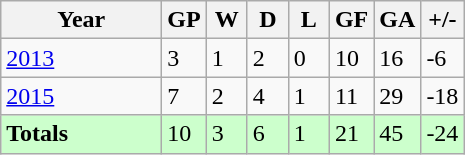<table class="wikitable">
<tr>
<th width=100>Year</th>
<th width=20>GP</th>
<th width=20>W</th>
<th width=20>D</th>
<th width=20>L</th>
<th width=20>GF</th>
<th width=20>GA</th>
<th width=20>+/-</th>
</tr>
<tr>
<td style="text-align:left;"> <a href='#'>2013</a></td>
<td>3</td>
<td>1</td>
<td>2</td>
<td>0</td>
<td>10</td>
<td>16</td>
<td>-6</td>
</tr>
<tr>
<td style="text-align:left;"> <a href='#'>2015</a></td>
<td>7</td>
<td>2</td>
<td>4</td>
<td>1</td>
<td>11</td>
<td>29</td>
<td>-18</td>
</tr>
<tr style="background:#ccffcc;">
<td style="text-align:left;"><strong>Totals</strong></td>
<td>10</td>
<td>3</td>
<td>6</td>
<td>1</td>
<td>21</td>
<td>45</td>
<td>-24</td>
</tr>
</table>
